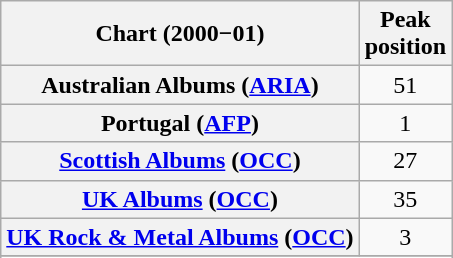<table class="wikitable sortable plainrowheaders" style="text-align:center">
<tr>
<th scope="col">Chart (2000−01)</th>
<th scope="col">Peak<br>position</th>
</tr>
<tr>
<th scope="row">Australian Albums (<a href='#'>ARIA</a>)</th>
<td>51</td>
</tr>
<tr>
<th scope="row">Portugal (<a href='#'>AFP</a>)</th>
<td>1</td>
</tr>
<tr>
<th scope="row"><a href='#'>Scottish Albums</a> (<a href='#'>OCC</a>)</th>
<td>27</td>
</tr>
<tr>
<th scope="row"><a href='#'>UK Albums</a> (<a href='#'>OCC</a>)</th>
<td>35</td>
</tr>
<tr>
<th scope="row"><a href='#'>UK Rock & Metal Albums</a> (<a href='#'>OCC</a>)</th>
<td>3</td>
</tr>
<tr>
</tr>
<tr>
</tr>
</table>
